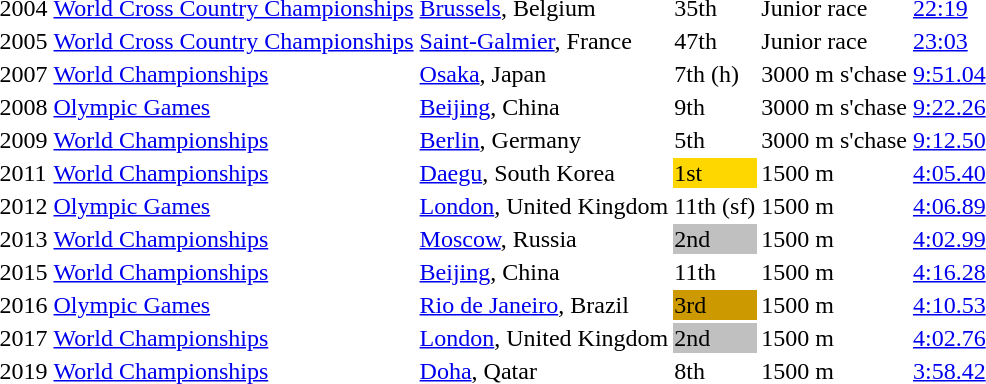<table>
<tr>
<td>2004</td>
<td><a href='#'>World Cross Country Championships</a></td>
<td><a href='#'>Brussels</a>, Belgium</td>
<td>35th</td>
<td>Junior race</td>
<td><a href='#'>22:19</a></td>
</tr>
<tr>
<td>2005</td>
<td><a href='#'>World Cross Country Championships</a></td>
<td><a href='#'>Saint-Galmier</a>, France</td>
<td>47th</td>
<td>Junior race</td>
<td><a href='#'>23:03</a></td>
</tr>
<tr>
<td>2007</td>
<td><a href='#'>World Championships</a></td>
<td><a href='#'>Osaka</a>, Japan</td>
<td>7th (h)</td>
<td>3000 m s'chase</td>
<td><a href='#'>9:51.04</a></td>
</tr>
<tr>
<td>2008</td>
<td><a href='#'>Olympic Games</a></td>
<td><a href='#'>Beijing</a>, China</td>
<td>9th</td>
<td>3000 m s'chase</td>
<td><a href='#'>9:22.26</a></td>
</tr>
<tr>
<td>2009</td>
<td><a href='#'>World Championships</a></td>
<td><a href='#'>Berlin</a>, Germany</td>
<td>5th</td>
<td>3000 m s'chase</td>
<td><a href='#'>9:12.50</a></td>
</tr>
<tr>
<td>2011</td>
<td><a href='#'>World Championships</a></td>
<td><a href='#'>Daegu</a>, South Korea</td>
<td bgcolor=gold>1st</td>
<td>1500 m</td>
<td><a href='#'>4:05.40</a></td>
</tr>
<tr>
<td>2012</td>
<td><a href='#'>Olympic Games</a></td>
<td><a href='#'>London</a>, United Kingdom</td>
<td>11th (sf)</td>
<td>1500 m</td>
<td><a href='#'>4:06.89</a></td>
</tr>
<tr>
<td>2013</td>
<td><a href='#'>World Championships</a></td>
<td><a href='#'>Moscow</a>, Russia</td>
<td bgcolor=silver>2nd</td>
<td>1500 m</td>
<td><a href='#'>4:02.99</a></td>
</tr>
<tr>
<td>2015</td>
<td><a href='#'>World Championships</a></td>
<td><a href='#'>Beijing</a>, China</td>
<td>11th</td>
<td>1500 m</td>
<td><a href='#'>4:16.28</a></td>
</tr>
<tr>
<td>2016</td>
<td><a href='#'>Olympic Games</a></td>
<td><a href='#'>Rio de Janeiro</a>, Brazil</td>
<td bgcolor=cc9900>3rd</td>
<td>1500 m</td>
<td><a href='#'>4:10.53</a></td>
</tr>
<tr>
<td>2017</td>
<td><a href='#'>World Championships</a></td>
<td><a href='#'>London</a>, United Kingdom</td>
<td bgcolor=silver>2nd</td>
<td>1500 m</td>
<td><a href='#'>4:02.76</a></td>
</tr>
<tr>
<td>2019</td>
<td><a href='#'>World Championships</a></td>
<td><a href='#'>Doha</a>, Qatar</td>
<td>8th</td>
<td>1500 m</td>
<td><a href='#'>3:58.42</a></td>
</tr>
</table>
